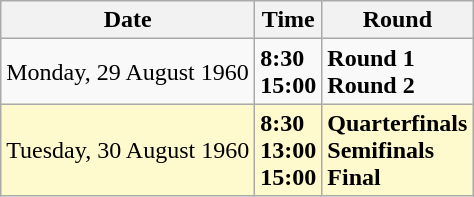<table class="wikitable">
<tr>
<th>Date</th>
<th>Time</th>
<th>Round</th>
</tr>
<tr>
<td>Monday, 29 August 1960</td>
<td><strong>8:30</strong><br><strong>15:00</strong></td>
<td><strong>Round 1</strong><br><strong>Round 2</strong></td>
</tr>
<tr style=background:lemonchiffon>
<td>Tuesday, 30 August 1960</td>
<td><strong>8:30</strong><br><strong>13:00</strong><br><strong>15:00</strong></td>
<td><strong>Quarterfinals</strong><br><strong>Semifinals</strong><br><strong>Final</strong></td>
</tr>
</table>
